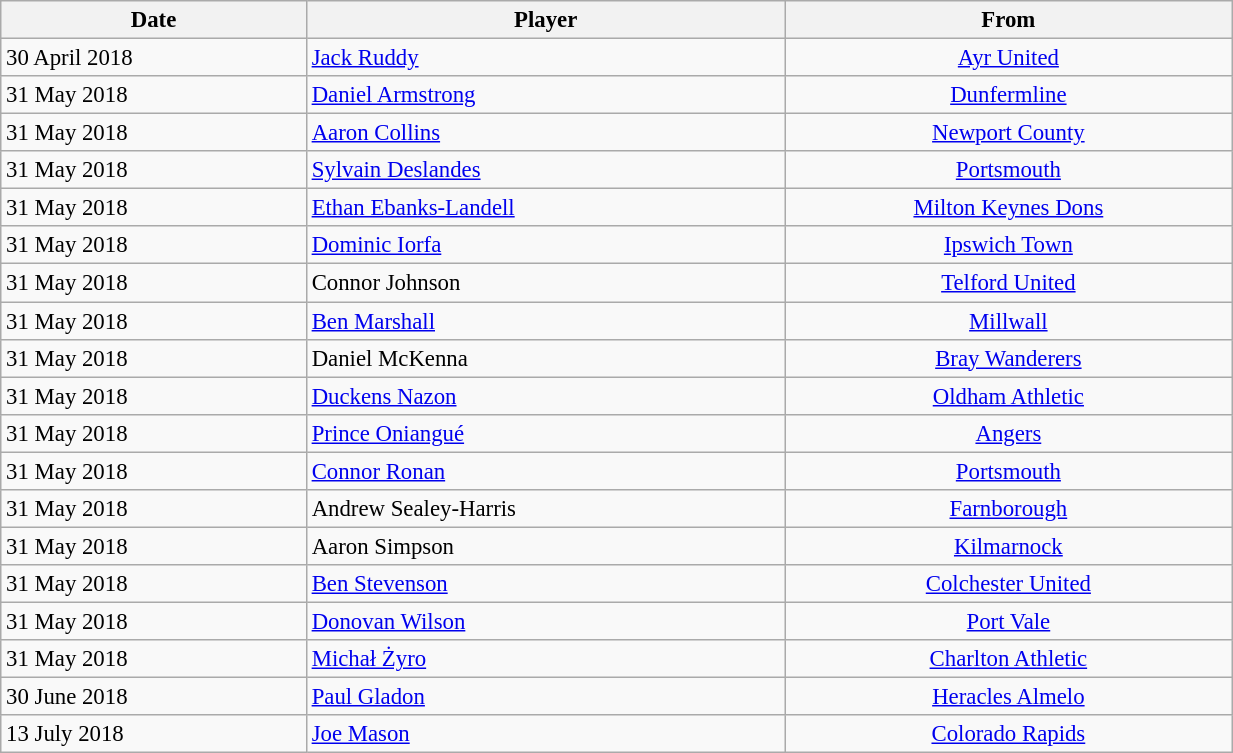<table class="wikitable" style="text-align:center; font-size:95%;width:65%; text-align:left">
<tr>
<th>Date</th>
<th>Player</th>
<th>From</th>
</tr>
<tr>
<td>30 April 2018</td>
<td> <a href='#'>Jack Ruddy</a></td>
<td align="center"> <a href='#'>Ayr United</a></td>
</tr>
<tr>
<td>31 May 2018</td>
<td> <a href='#'>Daniel Armstrong</a></td>
<td align="center"> <a href='#'>Dunfermline</a></td>
</tr>
<tr>
<td>31 May 2018</td>
<td> <a href='#'>Aaron Collins</a></td>
<td align="center"> <a href='#'>Newport County</a></td>
</tr>
<tr>
<td>31 May 2018</td>
<td> <a href='#'>Sylvain Deslandes</a></td>
<td align="center"> <a href='#'>Portsmouth</a></td>
</tr>
<tr>
<td>31 May 2018</td>
<td> <a href='#'>Ethan Ebanks-Landell</a></td>
<td align="center"> <a href='#'>Milton Keynes Dons</a></td>
</tr>
<tr>
<td>31 May 2018</td>
<td> <a href='#'>Dominic Iorfa</a></td>
<td align="center"> <a href='#'>Ipswich Town</a></td>
</tr>
<tr>
<td>31 May 2018</td>
<td> Connor Johnson</td>
<td align="center"> <a href='#'>Telford United</a></td>
</tr>
<tr>
<td>31 May 2018</td>
<td> <a href='#'>Ben Marshall</a></td>
<td align="center"> <a href='#'>Millwall</a></td>
</tr>
<tr>
<td>31 May 2018</td>
<td> Daniel McKenna</td>
<td align="center"> <a href='#'>Bray Wanderers</a></td>
</tr>
<tr>
<td>31 May 2018</td>
<td> <a href='#'>Duckens Nazon</a></td>
<td align="center"> <a href='#'>Oldham Athletic</a></td>
</tr>
<tr>
<td>31 May 2018</td>
<td> <a href='#'>Prince Oniangué</a></td>
<td align="center"> <a href='#'>Angers</a></td>
</tr>
<tr>
<td>31 May 2018</td>
<td> <a href='#'>Connor Ronan</a></td>
<td align="center"> <a href='#'>Portsmouth</a></td>
</tr>
<tr>
<td>31 May 2018</td>
<td> Andrew Sealey-Harris</td>
<td align="center"> <a href='#'>Farnborough</a></td>
</tr>
<tr>
<td>31 May 2018</td>
<td> Aaron Simpson</td>
<td align="center"> <a href='#'>Kilmarnock</a></td>
</tr>
<tr>
<td>31 May 2018</td>
<td> <a href='#'>Ben Stevenson</a></td>
<td align="center"> <a href='#'>Colchester United</a></td>
</tr>
<tr>
<td>31 May 2018</td>
<td> <a href='#'>Donovan Wilson</a></td>
<td align="center"> <a href='#'>Port Vale</a></td>
</tr>
<tr>
<td>31 May 2018</td>
<td> <a href='#'>Michał Żyro</a></td>
<td align="center"> <a href='#'>Charlton Athletic</a></td>
</tr>
<tr>
<td>30 June 2018</td>
<td> <a href='#'>Paul Gladon</a></td>
<td align="center"> <a href='#'>Heracles Almelo</a></td>
</tr>
<tr>
<td>13 July 2018</td>
<td> <a href='#'>Joe Mason</a></td>
<td align="center"> <a href='#'>Colorado Rapids</a></td>
</tr>
</table>
